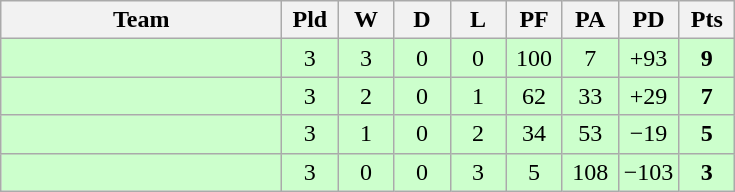<table class="wikitable" style="text-align: center;">
<tr>
<th width="180">Team</th>
<th width="30">Pld</th>
<th width="30">W</th>
<th width="30">D</th>
<th width="30">L</th>
<th width="30">PF</th>
<th width="30">PA</th>
<th width="30">PD</th>
<th width="30">Pts</th>
</tr>
<tr bgcolor="ccffcc">
<td align=left></td>
<td>3</td>
<td>3</td>
<td>0</td>
<td>0</td>
<td>100</td>
<td>7</td>
<td>+93</td>
<td><strong>9</strong></td>
</tr>
<tr bgcolor="ccffcc">
<td align=left></td>
<td>3</td>
<td>2</td>
<td>0</td>
<td>1</td>
<td>62</td>
<td>33</td>
<td>+29</td>
<td><strong>7</strong></td>
</tr>
<tr bgcolor="ccffcc">
<td align=left></td>
<td>3</td>
<td>1</td>
<td>0</td>
<td>2</td>
<td>34</td>
<td>53</td>
<td>−19</td>
<td><strong>5</strong></td>
</tr>
<tr bgcolor="ccffcc">
<td align=left></td>
<td>3</td>
<td>0</td>
<td>0</td>
<td>3</td>
<td>5</td>
<td>108</td>
<td>−103</td>
<td><strong>3</strong></td>
</tr>
</table>
